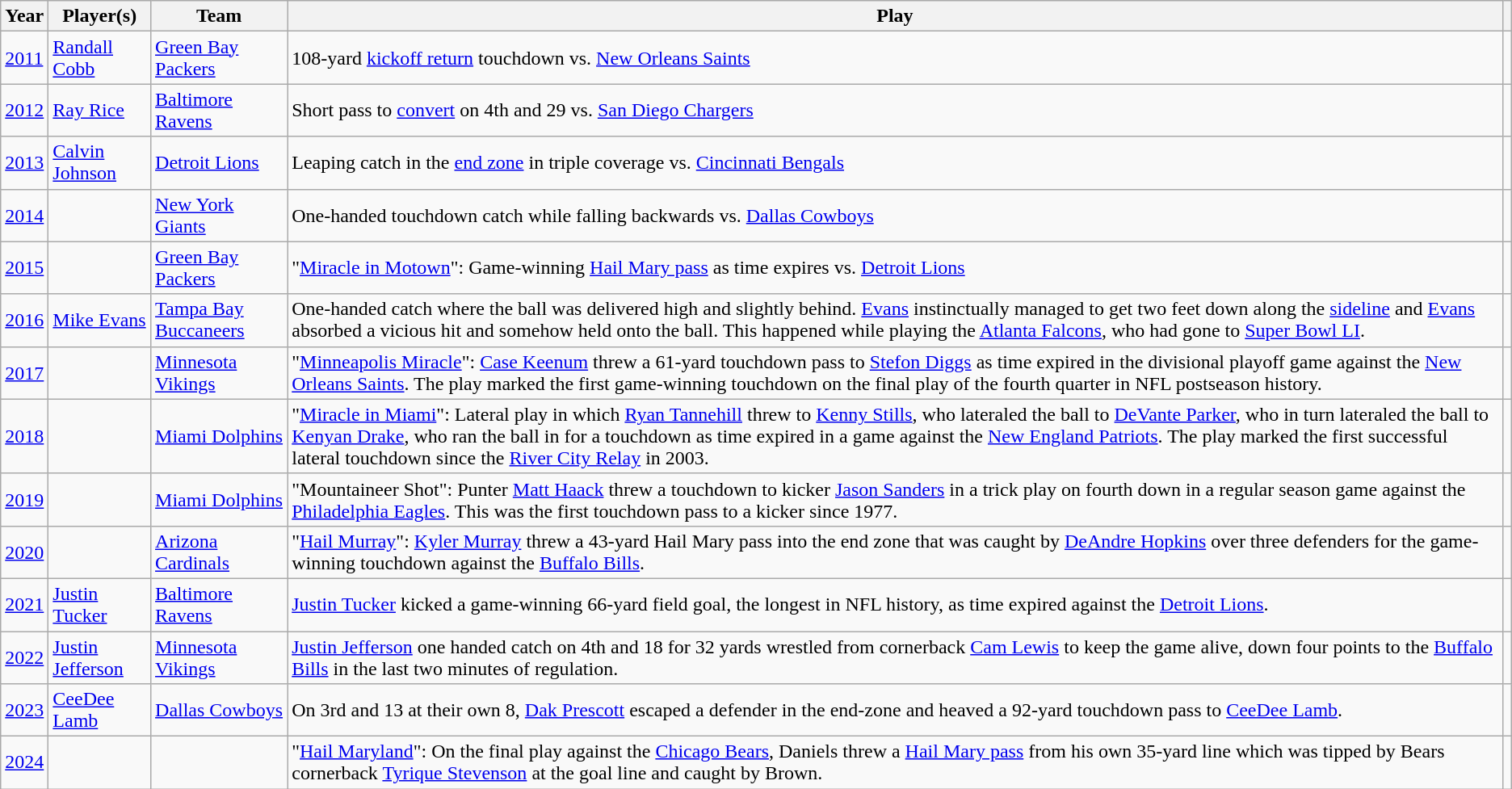<table class="wikitable">
<tr>
<th>Year</th>
<th>Player(s)</th>
<th>Team</th>
<th>Play</th>
<th></th>
</tr>
<tr>
<td><a href='#'>2011</a></td>
<td><a href='#'>Randall Cobb</a></td>
<td><a href='#'>Green Bay Packers</a></td>
<td>108-yard <a href='#'>kickoff return</a> touchdown vs. <a href='#'>New Orleans Saints</a></td>
<td></td>
</tr>
<tr>
<td><a href='#'>2012</a></td>
<td><a href='#'>Ray Rice</a></td>
<td><a href='#'>Baltimore Ravens</a></td>
<td>Short pass to <a href='#'>convert</a> on 4th and 29 vs. <a href='#'>San Diego Chargers</a></td>
<td></td>
</tr>
<tr>
<td><a href='#'>2013</a></td>
<td><a href='#'>Calvin Johnson</a></td>
<td><a href='#'>Detroit Lions</a></td>
<td>Leaping catch in the <a href='#'>end zone</a> in triple coverage vs. <a href='#'>Cincinnati Bengals</a></td>
<td></td>
</tr>
<tr>
<td><a href='#'>2014</a></td>
<td></td>
<td><a href='#'>New York Giants</a></td>
<td>One-handed touchdown catch while falling backwards vs. <a href='#'>Dallas Cowboys</a></td>
<td></td>
</tr>
<tr>
<td><a href='#'>2015</a></td>
<td></td>
<td><a href='#'>Green Bay Packers</a></td>
<td>"<a href='#'>Miracle in Motown</a>": Game-winning <a href='#'>Hail Mary pass</a> as time expires vs. <a href='#'>Detroit Lions</a></td>
<td></td>
</tr>
<tr>
<td><a href='#'>2016</a></td>
<td><a href='#'>Mike Evans</a></td>
<td><a href='#'>Tampa Bay Buccaneers</a></td>
<td>One-handed catch where the ball was delivered high and slightly behind. <a href='#'>Evans</a> instinctually managed to get two feet down along the <a href='#'>sideline</a> and <a href='#'>Evans</a> absorbed a vicious hit and somehow held onto the ball. This happened while playing the <a href='#'>Atlanta Falcons</a>, who had gone to <a href='#'>Super Bowl LI</a>.</td>
<td></td>
</tr>
<tr>
<td><a href='#'>2017</a></td>
<td></td>
<td><a href='#'>Minnesota Vikings</a></td>
<td>"<a href='#'>Minneapolis Miracle</a>": <a href='#'>Case Keenum</a> threw a 61-yard touchdown pass to <a href='#'>Stefon Diggs</a> as time expired in the divisional playoff game against the <a href='#'>New Orleans Saints</a>. The play marked the first game-winning touchdown on the final play of the fourth quarter in NFL postseason history.</td>
<td></td>
</tr>
<tr>
<td><a href='#'>2018</a></td>
<td></td>
<td><a href='#'>Miami Dolphins</a></td>
<td>"<a href='#'>Miracle in Miami</a>": Lateral play in which <a href='#'>Ryan Tannehill</a> threw to <a href='#'>Kenny Stills</a>, who lateraled the ball to <a href='#'>DeVante Parker</a>, who in turn lateraled the ball to <a href='#'>Kenyan Drake</a>, who ran the ball in for a touchdown as time expired in a game against the <a href='#'>New England Patriots</a>. The play marked the first successful lateral touchdown since the <a href='#'>River City Relay</a> in 2003.</td>
<td></td>
</tr>
<tr>
<td><a href='#'>2019</a></td>
<td></td>
<td><a href='#'>Miami Dolphins</a></td>
<td>"Mountaineer Shot": Punter <a href='#'>Matt Haack</a> threw a touchdown to kicker <a href='#'>Jason Sanders</a> in a trick play on fourth down in a regular season game against the <a href='#'>Philadelphia Eagles</a>. This was the first touchdown pass to a kicker since 1977.</td>
<td></td>
</tr>
<tr>
<td><a href='#'>2020</a></td>
<td></td>
<td><a href='#'>Arizona Cardinals</a></td>
<td>"<a href='#'>Hail Murray</a>": <a href='#'>Kyler Murray</a> threw a 43-yard Hail Mary pass into the end zone that was caught by <a href='#'>DeAndre Hopkins</a> over three defenders for the game-winning touchdown against the <a href='#'>Buffalo Bills</a>.</td>
<td></td>
</tr>
<tr>
<td><a href='#'>2021</a></td>
<td><a href='#'>Justin Tucker</a></td>
<td><a href='#'>Baltimore Ravens</a></td>
<td><a href='#'>Justin Tucker</a> kicked a game-winning 66-yard field goal, the longest in NFL history, as time expired against the <a href='#'>Detroit Lions</a>.</td>
<td></td>
</tr>
<tr>
<td><a href='#'>2022</a></td>
<td><a href='#'>Justin Jefferson</a></td>
<td><a href='#'>Minnesota Vikings</a></td>
<td><a href='#'>Justin Jefferson</a> one handed catch on 4th and 18 for 32 yards wrestled from cornerback <a href='#'>Cam Lewis</a> to keep the game alive, down four points to the <a href='#'>Buffalo Bills</a> in the last two minutes of regulation.</td>
<td></td>
</tr>
<tr>
<td><a href='#'>2023</a></td>
<td><a href='#'>CeeDee Lamb</a></td>
<td><a href='#'>Dallas Cowboys</a></td>
<td>On 3rd and 13 at their own 8, <a href='#'>Dak Prescott</a> escaped a defender in the end-zone and heaved a 92-yard touchdown pass to <a href='#'>CeeDee Lamb</a>.</td>
<td></td>
</tr>
<tr>
<td><a href='#'>2024</a></td>
<td></td>
<td></td>
<td>"<a href='#'>Hail Maryland</a>": On the final play against the <a href='#'>Chicago Bears</a>, Daniels threw a <a href='#'>Hail Mary pass</a> from his own 35-yard line which was tipped by Bears cornerback <a href='#'>Tyrique Stevenson</a> at the goal line and caught by Brown.</td>
<td></td>
</tr>
</table>
